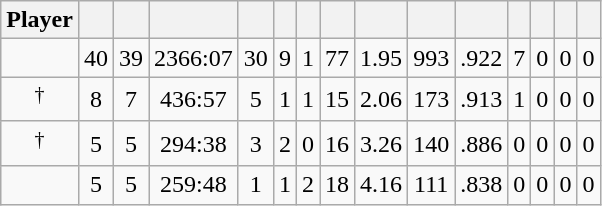<table class="wikitable sortable" style="text-align:center;">
<tr>
<th>Player</th>
<th></th>
<th></th>
<th></th>
<th></th>
<th></th>
<th></th>
<th></th>
<th></th>
<th></th>
<th></th>
<th></th>
<th></th>
<th></th>
<th></th>
</tr>
<tr>
<td></td>
<td>40</td>
<td>39</td>
<td>2366:07</td>
<td>30</td>
<td>9</td>
<td>1</td>
<td>77</td>
<td>1.95</td>
<td>993</td>
<td>.922</td>
<td>7</td>
<td>0</td>
<td>0</td>
<td>0</td>
</tr>
<tr>
<td><sup>†</sup></td>
<td>8</td>
<td>7</td>
<td>436:57</td>
<td>5</td>
<td>1</td>
<td>1</td>
<td>15</td>
<td>2.06</td>
<td>173</td>
<td>.913</td>
<td>1</td>
<td>0</td>
<td>0</td>
<td>0</td>
</tr>
<tr>
<td><sup>†</sup></td>
<td>5</td>
<td>5</td>
<td>294:38</td>
<td>3</td>
<td>2</td>
<td>0</td>
<td>16</td>
<td>3.26</td>
<td>140</td>
<td>.886</td>
<td>0</td>
<td>0</td>
<td>0</td>
<td>0</td>
</tr>
<tr>
<td></td>
<td>5</td>
<td>5</td>
<td>259:48</td>
<td>1</td>
<td>1</td>
<td>2</td>
<td>18</td>
<td>4.16</td>
<td>111</td>
<td>.838</td>
<td>0</td>
<td>0</td>
<td>0</td>
<td>0</td>
</tr>
</table>
